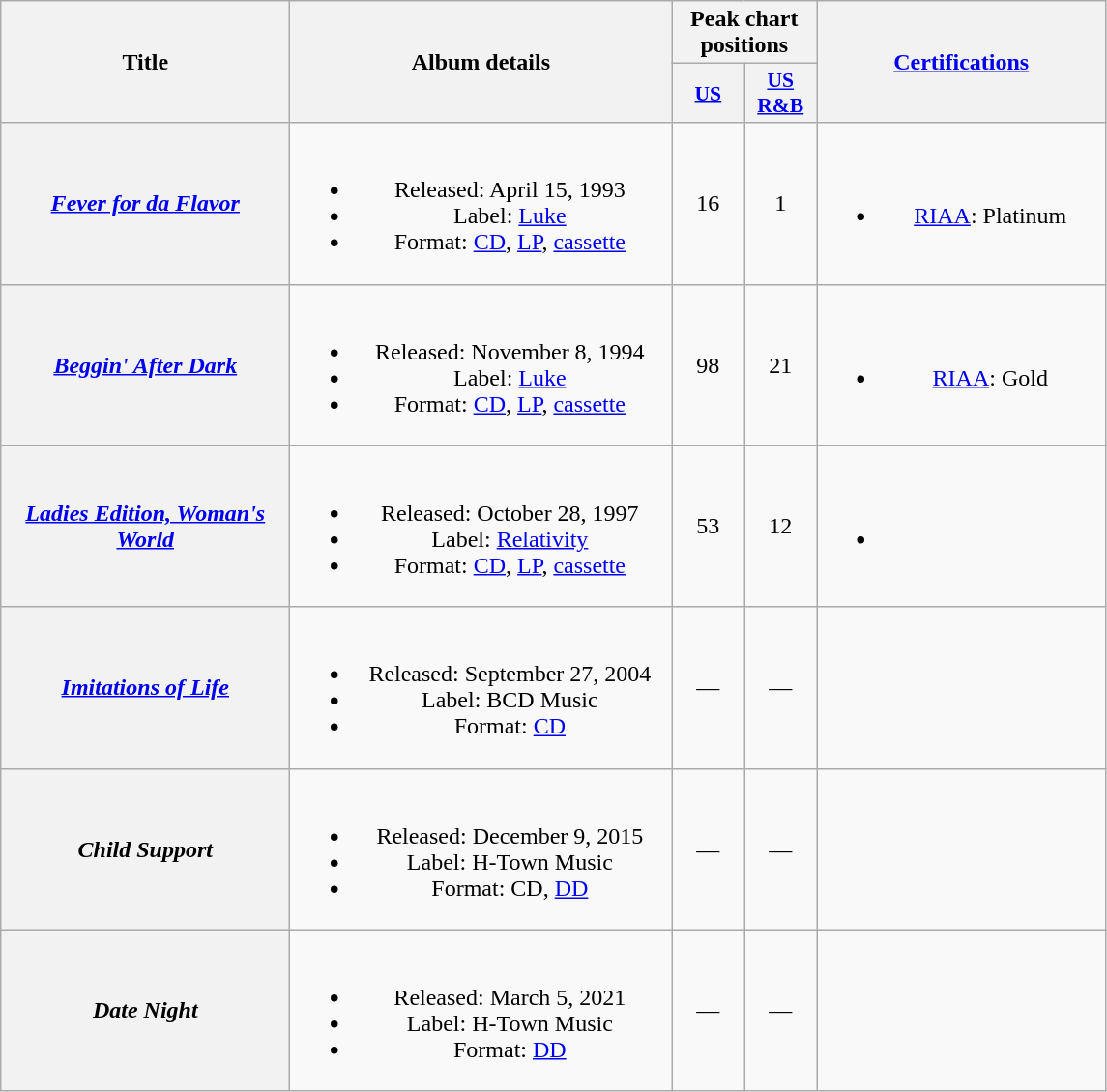<table class="wikitable plainrowheaders" style="text-align:center;" border="1">
<tr>
<th scope="col" rowspan="2" style="width:12em;">Title</th>
<th scope="col" rowspan="2" style="width:16em;">Album details</th>
<th scope="col" colspan="2">Peak chart positions</th>
<th scope="col" rowspan="2" style="width:12em;"><a href='#'>Certifications</a></th>
</tr>
<tr>
<th scope="col" style="width:3.0em;font-size:90%;"><a href='#'>US</a><br></th>
<th scope="col" style="width:3.0em;font-size:90%;"><a href='#'>US<br>R&B</a><br></th>
</tr>
<tr>
<th scope="row"><em><a href='#'>Fever for da Flavor</a></em></th>
<td><br><ul><li>Released: April 15, 1993</li><li>Label: <a href='#'>Luke</a></li><li>Format: <a href='#'>CD</a>, <a href='#'>LP</a>, <a href='#'>cassette</a></li></ul></td>
<td>16</td>
<td>1</td>
<td><br><ul><li><a href='#'>RIAA</a>: Platinum</li></ul></td>
</tr>
<tr>
<th scope="row"><em><a href='#'>Beggin' After Dark</a></em></th>
<td><br><ul><li>Released: November 8, 1994</li><li>Label: <a href='#'>Luke</a></li><li>Format: <a href='#'>CD</a>, <a href='#'>LP</a>, <a href='#'>cassette</a></li></ul></td>
<td>98</td>
<td>21</td>
<td><br><ul><li><a href='#'>RIAA</a>: Gold</li></ul></td>
</tr>
<tr>
<th scope="row"><em><a href='#'>Ladies Edition, Woman's World</a></em></th>
<td><br><ul><li>Released: October 28, 1997</li><li>Label: <a href='#'>Relativity</a></li><li>Format: <a href='#'>CD</a>, <a href='#'>LP</a>, <a href='#'>cassette</a></li></ul></td>
<td>53</td>
<td>12</td>
<td><br><ul><li></li></ul></td>
</tr>
<tr>
<th scope="row"><em><a href='#'>Imitations of Life</a></em></th>
<td><br><ul><li>Released: September 27, 2004</li><li>Label: BCD Music</li><li>Format: <a href='#'>CD</a></li></ul></td>
<td>—</td>
<td>—</td>
<td></td>
</tr>
<tr>
<th scope="row"><em>Child Support</em></th>
<td><br><ul><li>Released: December 9, 2015</li><li>Label: H-Town Music</li><li>Format: CD, <a href='#'>DD</a></li></ul></td>
<td>—</td>
<td>—</td>
<td></td>
</tr>
<tr>
<th scope="row"><em>Date Night</em></th>
<td><br><ul><li>Released: March 5, 2021</li><li>Label: H-Town Music</li><li>Format: <a href='#'>DD</a></li></ul></td>
<td>—</td>
<td>—</td>
<td></td>
</tr>
</table>
